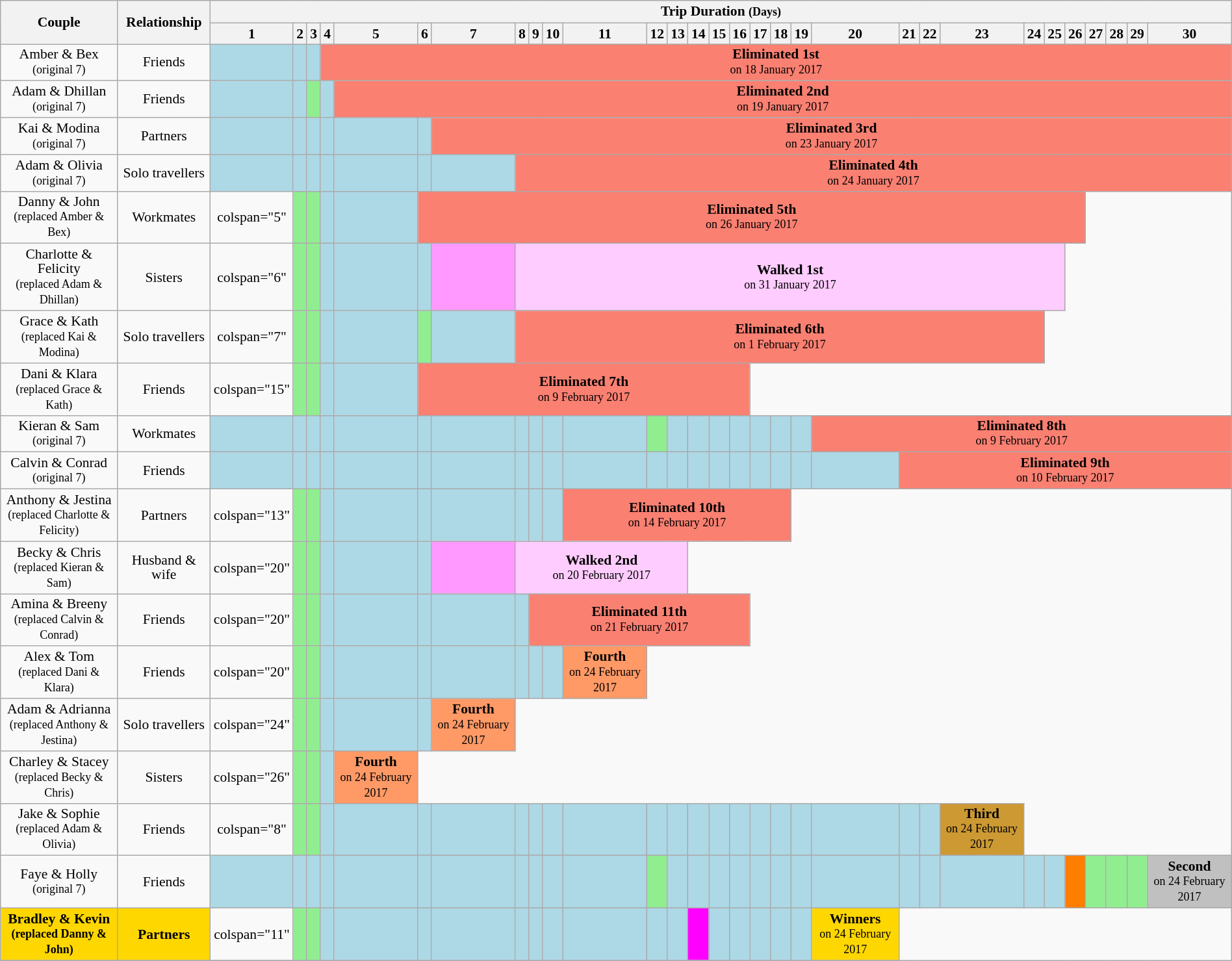<table class="wikitable" style="text-align:center; width:100%; font-size:90%; line-height:15px;">
<tr>
<th rowspan="2">Couple</th>
<th rowspan="2">Relationship</th>
<th colspan="31">Trip Duration <small>(Days)</small></th>
</tr>
<tr>
<th>1</th>
<th>2</th>
<th>3</th>
<th>4</th>
<th>5</th>
<th>6</th>
<th>7</th>
<th>8</th>
<th>9</th>
<th>10</th>
<th>11</th>
<th>12</th>
<th>13</th>
<th>14</th>
<th>15</th>
<th>16</th>
<th>17</th>
<th>18</th>
<th>19</th>
<th>20</th>
<th>21</th>
<th>22</th>
<th>23</th>
<th>24</th>
<th>25</th>
<th>26</th>
<th>27</th>
<th>28</th>
<th>29</th>
<th>30</th>
</tr>
<tr>
<td>Amber & Bex<br><small>(original 7)</small></td>
<td>Friends</td>
<td style="background:lightblue;"></td>
<td style="background:lightblue;"></td>
<td style="background:lightblue;"></td>
<td colspan="27" style="background:salmon;"><strong>Eliminated 1st</strong><br><small>on 18 January 2017</small></td>
</tr>
<tr>
<td>Adam & Dhillan<br><small>(original 7)</small></td>
<td>Friends</td>
<td style="background:lightblue;"></td>
<td style="background:lightblue;"></td>
<td style="background:lightgreen;"></td>
<td style="background:lightblue;"></td>
<td colspan="26" style="background:salmon;"><strong>Eliminated 2nd</strong><br><small>on 19 January 2017</small></td>
</tr>
<tr>
<td>Kai & Modina<br><small>(original 7)</small></td>
<td>Partners</td>
<td style="background:lightblue;"></td>
<td style="background:lightblue;"></td>
<td style="background:lightblue;"></td>
<td style="background:lightblue;"></td>
<td style="background:lightblue;"></td>
<td style="background:lightblue;"></td>
<td colspan="24" style="background:salmon;"><strong>Eliminated 3rd</strong><br><small>on 23 January 2017</small></td>
</tr>
<tr>
<td>Adam & Olivia<br><small>(original 7)</small></td>
<td>Solo travellers</td>
<td style="background:lightblue;"></td>
<td style="background:lightblue;"></td>
<td style="background:lightblue;"></td>
<td style="background:lightblue;"></td>
<td style="background:lightblue;"></td>
<td style="background:lightblue;"></td>
<td style="background:lightblue;"></td>
<td colspan="23" style="background:salmon;"><strong>Eliminated 4th</strong><br><small>on 24 January 2017</small></td>
</tr>
<tr>
<td>Danny & John<br><small>(replaced Amber & Bex)</small></td>
<td>Workmates</td>
<td>colspan="5" </td>
<td style="background:lightgreen;"></td>
<td style="background:lightgreen;"></td>
<td style="background:lightblue;"></td>
<td style="background:lightblue;"></td>
<td colspan="21" style="background:salmon;"><strong>Eliminated 5th</strong><br><small>on 26 January 2017</small></td>
</tr>
<tr>
<td>Charlotte & Felicity<br><small>(replaced Adam & Dhillan)</small></td>
<td>Sisters</td>
<td>colspan="6" </td>
<td style="background:lightgreen;"></td>
<td style="background:lightgreen;"></td>
<td style="background:lightblue;"></td>
<td style="background:lightblue;"></td>
<td style="background:lightblue;"></td>
<td style="background:#ff99ff;"></td>
<td colspan="18" style="background:#ffccff;"><strong>Walked 1st</strong><br><small>on 31 January 2017</small></td>
</tr>
<tr>
<td>Grace & Kath<br><small>(replaced Kai & Modina)</small></td>
<td>Solo travellers</td>
<td>colspan="7" </td>
<td style="background:lightgreen;"></td>
<td style="background:lightgreen;"></td>
<td style="background:lightblue;"></td>
<td style="background:lightblue;"></td>
<td style="background:lightgreen;"></td>
<td style="background:lightblue;"></td>
<td colspan="17" style="background:salmon;"><strong>Eliminated 6th</strong><br><small>on 1 February 2017</small></td>
</tr>
<tr>
<td>Dani & Klara<br><small>(replaced Grace & Kath)</small></td>
<td>Friends</td>
<td>colspan="15" </td>
<td style="background:lightgreen;"></td>
<td style="background:lightgreen;"></td>
<td style="background:lightblue;"></td>
<td style="background:lightblue;"></td>
<td colspan="11" style="background:salmon;"><strong>Eliminated 7th</strong><br><small>on 9 February 2017</small></td>
</tr>
<tr>
<td>Kieran & Sam<br><small>(original 7)</small></td>
<td>Workmates</td>
<td style="background:lightblue;"></td>
<td style="background:lightblue;"></td>
<td style="background:lightblue;"></td>
<td style="background:lightblue;"></td>
<td style="background:lightblue;"></td>
<td style="background:lightblue;"></td>
<td style="background:lightblue;"></td>
<td style="background:lightblue;"></td>
<td style="background:lightblue;"></td>
<td style="background:lightblue;"></td>
<td style="background:lightblue;"></td>
<td style="background:lightgreen;"></td>
<td style="background:lightblue;"></td>
<td style="background:lightblue;"></td>
<td style="background:lightblue;"></td>
<td style="background:lightblue;"></td>
<td style="background:lightblue;"></td>
<td style="background:lightblue;"></td>
<td style="background:lightblue;"></td>
<td colspan="11" style="background:salmon;"><strong>Eliminated 8th</strong><br><small>on 9 February 2017</small></td>
</tr>
<tr>
<td>Calvin & Conrad<br><small>(original 7)</small></td>
<td>Friends</td>
<td style="background:lightblue;"></td>
<td style="background:lightblue;"></td>
<td style="background:lightblue;"></td>
<td style="background:lightblue;"></td>
<td style="background:lightblue;"></td>
<td style="background:lightblue;"></td>
<td style="background:lightblue;"></td>
<td style="background:lightblue;"></td>
<td style="background:lightblue;"></td>
<td style="background:lightblue;"></td>
<td style="background:lightblue;"></td>
<td style="background:lightblue;"></td>
<td style="background:lightblue;"></td>
<td style="background:lightblue;"></td>
<td style="background:lightblue;"></td>
<td style="background:lightblue;"></td>
<td style="background:lightblue;"></td>
<td style="background:lightblue;"></td>
<td style="background:lightblue;"></td>
<td style="background:lightblue;"></td>
<td colspan="10" style="background:salmon;"><strong>Eliminated 9th</strong><br><small>on 10 February 2017</small></td>
</tr>
<tr>
<td>Anthony & Jestina<br><small>(replaced Charlotte & Felicity)</small></td>
<td>Partners</td>
<td>colspan="13" </td>
<td style="background:lightgreen;"></td>
<td style="background:lightgreen;"></td>
<td style="background:lightblue;"></td>
<td style="background:lightblue;"></td>
<td style="background:lightblue;"></td>
<td style="background:lightblue;"></td>
<td style="background:lightblue;"></td>
<td style="background:lightblue;"></td>
<td style="background:lightblue;"></td>
<td colspan="8" style="background:salmon;"><strong>Eliminated 10th</strong><br><small>on 14 February 2017</small></td>
</tr>
<tr>
<td>Becky & Chris<br><small>(replaced Kieran & Sam)</small></td>
<td>Husband & wife</td>
<td>colspan="20" </td>
<td style="background:lightgreen;"></td>
<td style="background:lightgreen;"></td>
<td style="background:lightblue;"></td>
<td style="background:lightblue;"></td>
<td style="background:lightblue;"></td>
<td style="background:#ff99ff;"></td>
<td colspan="6" style="background:#ffccff;"><strong>Walked 2nd</strong><br><small>on 20 February 2017</small></td>
</tr>
<tr>
<td>Amina & Breeny<br><small>(replaced Calvin & Conrad)</small></td>
<td>Friends</td>
<td>colspan="20" </td>
<td style="background:lightgreen;"></td>
<td style="background:lightgreen;"></td>
<td style="background:lightblue;"></td>
<td style="background:lightblue;"></td>
<td style="background:lightblue;"></td>
<td style="background:lightblue;"></td>
<td style="background:lightblue;"></td>
<td colspan="8" style="background:salmon;"><strong>Eliminated 11th</strong><br><small>on 21 February 2017</small></td>
</tr>
<tr>
<td>Alex & Tom<br><small>(replaced Dani & Klara)</small></td>
<td>Friends</td>
<td>colspan="20" </td>
<td style="background:lightgreen;"></td>
<td style="background:lightgreen;"></td>
<td style="background:lightblue;"></td>
<td style="background:lightblue;"></td>
<td style="background:lightblue;"></td>
<td style="background:lightblue;"></td>
<td style="background:lightblue;"></td>
<td style="background:lightblue;"></td>
<td style="background:lightblue;"></td>
<td style="background:#ff9966;"><strong>Fourth</strong><br><small>on 24 February 2017</small></td>
</tr>
<tr>
<td>Adam & Adrianna<br><small>(replaced Anthony & Jestina)</small></td>
<td>Solo travellers</td>
<td>colspan="24" </td>
<td style="background:lightgreen;"></td>
<td style="background:lightgreen;"></td>
<td style="background:lightblue;"></td>
<td style="background:lightblue;"></td>
<td style="background:lightblue;"></td>
<td style="background:#ff9966;"><strong>Fourth</strong><br><small>on 24 February 2017</small></td>
</tr>
<tr>
<td>Charley & Stacey<br><small>(replaced Becky & Chris)</small></td>
<td>Sisters</td>
<td>colspan="26" </td>
<td style="background:lightgreen;"></td>
<td style="background:lightgreen;"></td>
<td style="background:lightblue;"></td>
<td style="background:#ff9966;"><strong>Fourth</strong><br><small>on 24 February 2017</small></td>
</tr>
<tr>
<td>Jake & Sophie<br><small>(replaced Adam & Olivia)</small></td>
<td>Friends</td>
<td>colspan="8" </td>
<td style="background:lightgreen;"></td>
<td style="background:lightgreen;"></td>
<td style="background:lightblue;"></td>
<td style="background:lightblue;"></td>
<td style="background:lightblue;"></td>
<td style="background:lightblue;"></td>
<td style="background:lightblue;"></td>
<td style="background:lightblue;"></td>
<td style="background:lightblue;"></td>
<td style="background:lightblue;"></td>
<td style="background:lightblue;"></td>
<td style="background:lightblue;"></td>
<td style="background:lightblue;"></td>
<td style="background:lightblue;"></td>
<td style="background:lightblue;"></td>
<td style="background:lightblue;"></td>
<td style="background:lightblue;"></td>
<td style="background:lightblue;"></td>
<td style="background:lightblue;"></td>
<td style="background:lightblue;"></td>
<td style="background:lightblue;"></td>
<td style="background:#cc9933;"><strong>Third</strong><br><small>on 24 February 2017</small></td>
</tr>
<tr>
<td>Faye & Holly<br><small>(original 7)</small></td>
<td>Friends</td>
<td style="background:lightblue;"></td>
<td style="background:lightblue;"></td>
<td style="background:lightblue;"></td>
<td style="background:lightblue;"></td>
<td style="background:lightblue;"></td>
<td style="background:lightblue;"></td>
<td style="background:lightblue;"></td>
<td style="background:lightblue;"></td>
<td style="background:lightblue;"></td>
<td style="background:lightblue;"></td>
<td style="background:lightblue;"></td>
<td style="background:lightgreen;"></td>
<td style="background:lightblue;"></td>
<td style="background:lightblue;"></td>
<td style="background:lightblue;"></td>
<td style="background:lightblue;"></td>
<td style="background:lightblue;"></td>
<td style="background:lightblue;"></td>
<td style="background:lightblue;"></td>
<td style="background:lightblue;"></td>
<td style="background:lightblue;"></td>
<td style="background:lightblue;"></td>
<td style="background:lightblue;"></td>
<td style="background:lightblue;"></td>
<td style="background:lightblue;"></td>
<td style="background:#ff7e00;"></td>
<td style="background:lightgreen;"></td>
<td style="background:lightgreen;"></td>
<td style="background:lightgreen;"></td>
<td style="background:silver;"><strong>Second</strong><br><small>on 24 February 2017</small></td>
</tr>
<tr>
<td style="background:gold;"><strong>Bradley & Kevin<br><small>(replaced Danny & John)</small></strong></td>
<td style="background:gold;"><strong>Partners</strong></td>
<td>colspan="11" </td>
<td style="background:lightgreen;"></td>
<td style="background:lightgreen;"></td>
<td style="background:lightblue;"></td>
<td style="background:lightblue;"></td>
<td style="background:lightblue;"></td>
<td style="background:lightblue;"></td>
<td style="background:lightblue;"></td>
<td style="background:lightblue;"></td>
<td style="background:lightblue;"></td>
<td style="background:lightblue;"></td>
<td style="background:lightblue;"></td>
<td style="background:lightblue;"></td>
<td style="background:#ff00ff;"></td>
<td style="background:lightblue;"></td>
<td style="background:lightblue;"></td>
<td style="background:lightblue;"></td>
<td style="background:lightblue;"></td>
<td style="background:lightblue;"></td>
<td style="background:gold;"><strong>Winners</strong><br><small>on 24 February 2017</small></td>
</tr>
<tr>
</tr>
</table>
